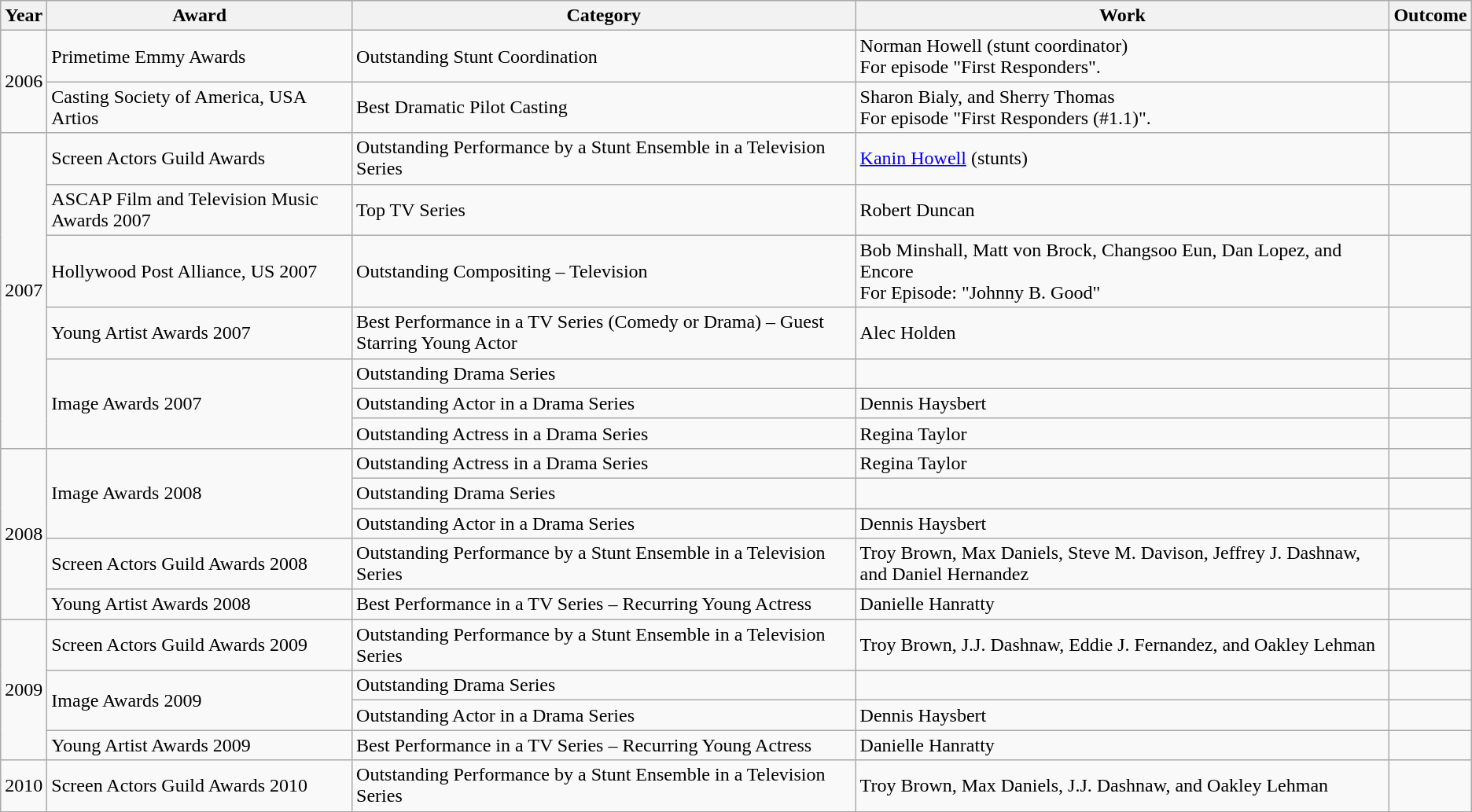<table class="wikitable">
<tr>
<th>Year</th>
<th>Award</th>
<th>Category</th>
<th>Work</th>
<th>Outcome</th>
</tr>
<tr>
<td rowspan="2">2006</td>
<td>Primetime Emmy Awards</td>
<td>Outstanding Stunt Coordination</td>
<td>Norman Howell (stunt coordinator) <br> For episode "First Responders".</td>
<td></td>
</tr>
<tr>
<td>Casting Society of America, USA Artios</td>
<td>Best Dramatic Pilot Casting</td>
<td>Sharon Bialy, and Sherry Thomas <br> For episode "First Responders (#1.1)".</td>
<td></td>
</tr>
<tr>
<td rowspan="7">2007</td>
<td>Screen Actors Guild Awards</td>
<td>Outstanding Performance by a Stunt Ensemble in a Television Series</td>
<td><a href='#'>Kanin Howell</a> (stunts)</td>
<td></td>
</tr>
<tr>
<td>ASCAP Film and Television Music Awards 2007</td>
<td>Top TV Series</td>
<td>Robert Duncan</td>
<td></td>
</tr>
<tr>
<td>Hollywood Post Alliance, US 2007</td>
<td>Outstanding Compositing – Television</td>
<td>Bob Minshall, Matt von Brock, Changsoo Eun, Dan Lopez, and Encore<br>For Episode: "Johnny B. Good"</td>
<td></td>
</tr>
<tr>
<td>Young Artist Awards 2007</td>
<td>Best Performance in a TV Series (Comedy or Drama) – Guest Starring Young Actor</td>
<td>Alec Holden</td>
<td></td>
</tr>
<tr>
<td rowspan="3">Image Awards 2007</td>
<td>Outstanding Drama Series</td>
<td></td>
<td></td>
</tr>
<tr>
<td>Outstanding Actor in a Drama Series</td>
<td>Dennis Haysbert</td>
<td></td>
</tr>
<tr>
<td>Outstanding Actress in a Drama Series</td>
<td>Regina Taylor</td>
<td></td>
</tr>
<tr>
<td rowspan="5">2008</td>
<td rowspan="3">Image Awards 2008</td>
<td>Outstanding Actress in a Drama Series</td>
<td>Regina Taylor</td>
<td></td>
</tr>
<tr>
<td>Outstanding Drama Series</td>
<td></td>
<td></td>
</tr>
<tr>
<td>Outstanding Actor in a Drama Series</td>
<td>Dennis Haysbert</td>
<td></td>
</tr>
<tr>
<td>Screen Actors Guild Awards 2008</td>
<td>Outstanding Performance by a Stunt Ensemble in a Television Series<br></td>
<td>Troy Brown, Max Daniels, Steve M. Davison, Jeffrey J. Dashnaw, and Daniel Hernandez</td>
<td></td>
</tr>
<tr>
<td>Young Artist Awards 2008</td>
<td>Best Performance in a TV Series – Recurring Young Actress</td>
<td>Danielle Hanratty</td>
<td></td>
</tr>
<tr>
<td rowspan="4">2009</td>
<td>Screen Actors Guild Awards 2009</td>
<td>Outstanding Performance by a Stunt Ensemble in a Television Series</td>
<td>Troy Brown, J.J. Dashnaw, Eddie J. Fernandez, and Oakley Lehman</td>
<td></td>
</tr>
<tr>
<td rowspan="2">Image Awards 2009</td>
<td>Outstanding Drama Series</td>
<td></td>
<td></td>
</tr>
<tr>
<td>Outstanding Actor in a Drama Series</td>
<td>Dennis Haysbert</td>
<td></td>
</tr>
<tr>
<td>Young Artist Awards 2009</td>
<td>Best Performance in a TV Series – Recurring Young Actress</td>
<td>Danielle Hanratty</td>
<td></td>
</tr>
<tr>
<td>2010</td>
<td>Screen Actors Guild Awards 2010</td>
<td>Outstanding Performance by a Stunt Ensemble in a Television Series</td>
<td>Troy Brown, Max Daniels, J.J. Dashnaw, and Oakley Lehman</td>
<td></td>
</tr>
</table>
